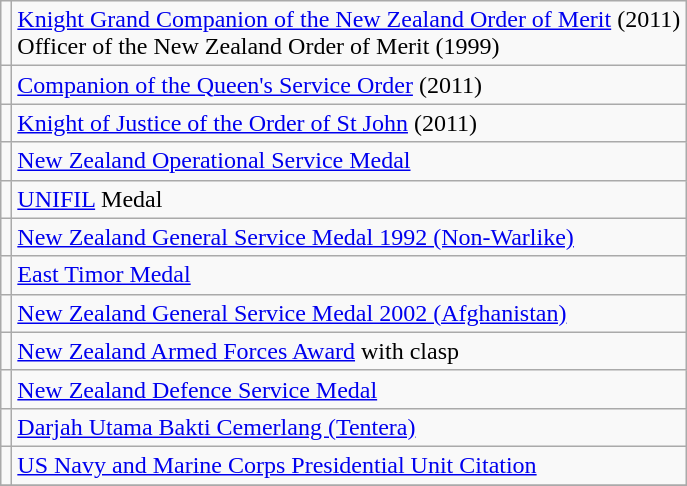<table class="wikitable">
<tr>
<td></td>
<td><a href='#'>Knight Grand Companion of the New Zealand Order of Merit</a> (2011)<br>Officer of the New Zealand Order of Merit (1999)</td>
</tr>
<tr>
<td></td>
<td><a href='#'>Companion of the Queen's Service Order</a> (2011)</td>
</tr>
<tr>
<td></td>
<td><a href='#'>Knight of Justice of the Order of St John</a> (2011)</td>
</tr>
<tr>
<td></td>
<td><a href='#'>New Zealand Operational Service Medal</a></td>
</tr>
<tr>
<td></td>
<td><a href='#'>UNIFIL</a> Medal</td>
</tr>
<tr>
<td></td>
<td><a href='#'>New Zealand General Service Medal 1992 (Non-Warlike)</a></td>
</tr>
<tr>
<td></td>
<td><a href='#'>East Timor Medal</a></td>
</tr>
<tr>
<td></td>
<td><a href='#'>New Zealand General Service Medal 2002 (Afghanistan)</a></td>
</tr>
<tr>
<td></td>
<td><a href='#'>New Zealand Armed Forces Award</a> with clasp</td>
</tr>
<tr>
<td></td>
<td><a href='#'>New Zealand Defence Service Medal</a></td>
</tr>
<tr>
<td></td>
<td><a href='#'>Darjah Utama Bakti Cemerlang (Tentera)</a></td>
</tr>
<tr>
<td></td>
<td><a href='#'>US Navy and Marine Corps Presidential Unit Citation</a></td>
</tr>
<tr>
</tr>
</table>
